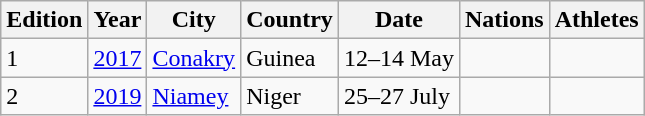<table class="wikitable">
<tr>
<th>Edition</th>
<th>Year</th>
<th>City</th>
<th>Country</th>
<th>Date</th>
<th>Nations</th>
<th>Athletes</th>
</tr>
<tr>
<td>1</td>
<td><a href='#'>2017</a></td>
<td><a href='#'>Conakry</a></td>
<td>Guinea</td>
<td>12–14 May</td>
<td></td>
<td></td>
</tr>
<tr>
<td>2</td>
<td><a href='#'>2019</a></td>
<td><a href='#'>Niamey</a></td>
<td>Niger</td>
<td>25–27 July</td>
<td></td>
<td></td>
</tr>
</table>
